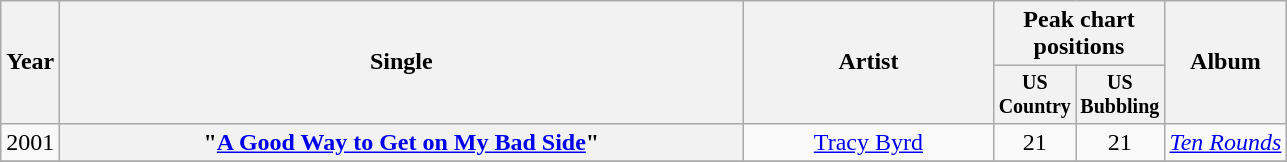<table class="wikitable plainrowheaders" style="text-align:center;">
<tr>
<th rowspan="2">Year</th>
<th rowspan="2" style="width:28em;">Single</th>
<th rowspan="2" style="width:10em;">Artist</th>
<th colspan="2">Peak chart<br>positions</th>
<th rowspan="2">Album</th>
</tr>
<tr style="font-size:smaller;">
<th width="45">US Country<br></th>
<th width="45">US Bubbling<br></th>
</tr>
<tr>
<td>2001</td>
<th scope="row">"<a href='#'>A Good Way to Get on My Bad Side</a>"</th>
<td><a href='#'>Tracy Byrd</a></td>
<td>21</td>
<td>21</td>
<td align="left"><em><a href='#'>Ten Rounds</a></em></td>
</tr>
<tr>
</tr>
</table>
